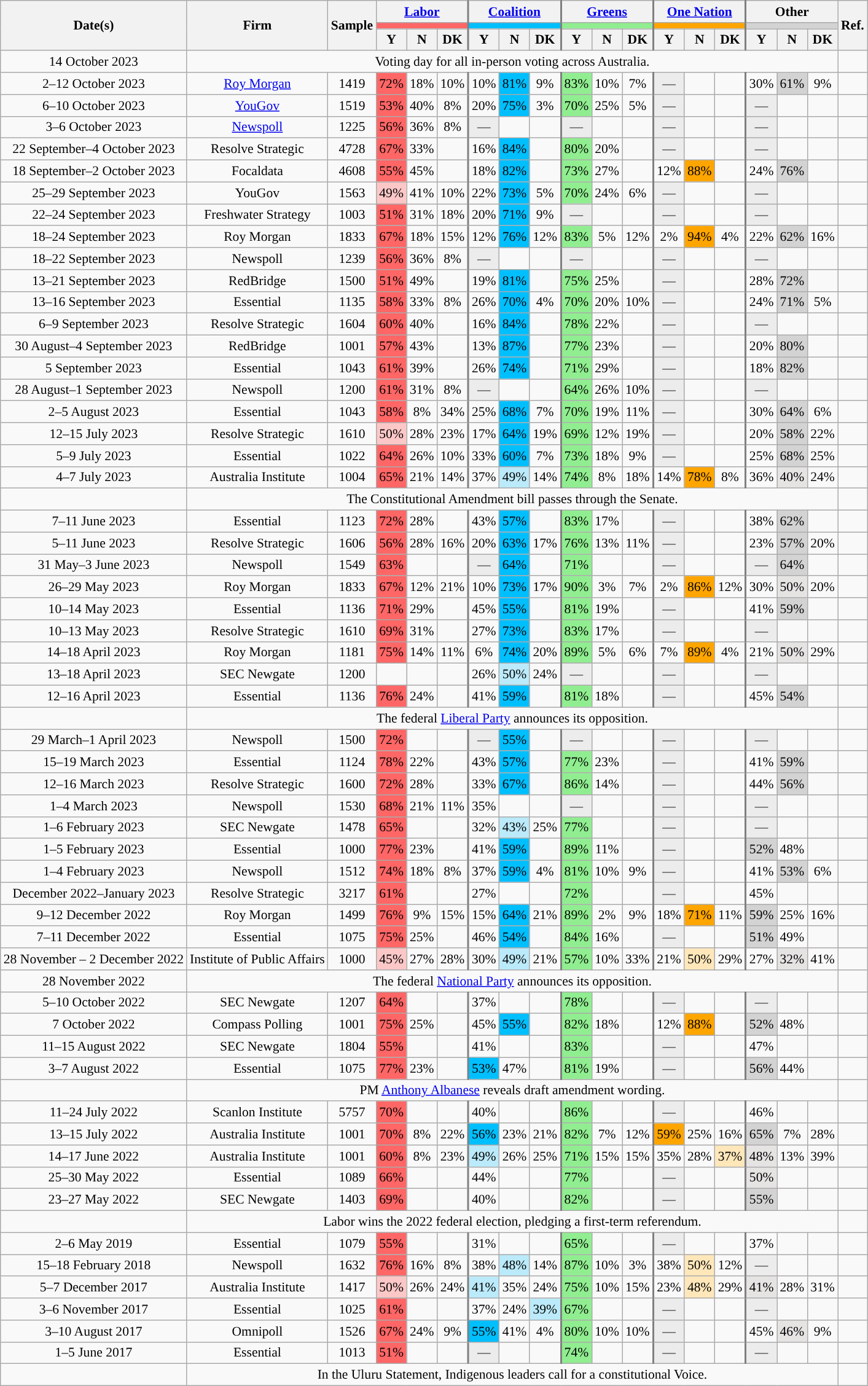<table class="wikitable small sortable" style="font-size:90%;text-align:center">
<tr>
<th rowspan="3">Date(s)</th>
<th rowspan="3">Firm</th>
<th rowspan="3">Sample</th>
<th colspan="3"><a href='#'>Labor</a></th>
<th colspan="3" style="border-left:2px solid gray;"><a href='#'>Coalition</a></th>
<th colspan="3" style="border-left:2px solid gray;"><a href='#'>Greens</a></th>
<th colspan="3" style="border-left:2px solid gray;"><a href='#'>One Nation</a></th>
<th colspan="3" style="border-left:2px solid gray;">Other</th>
<th rowspan="3" class="unsortable">Ref.</th>
</tr>
<tr>
<th colspan="3" style="background:#f66;"></th>
<th colspan="3" style="border-left:2px solid gray;background:#00bfff;"></th>
<th colspan="3" style="border-left:2px solid gray;background:#90ee90;"></th>
<th colspan="3" style="border-left:2px solid gray;background:orange"></th>
<th colspan="3" style="border-left:2px solid gray;background:#D3D3D3;"></th>
</tr>
<tr>
<th>Y</th>
<th>N</th>
<th>DK</th>
<th style="border-left:2px solid gray;">Y</th>
<th>N</th>
<th>DK</th>
<th style="border-left:2px solid gray;">Y</th>
<th>N</th>
<th>DK</th>
<th style="border-left:2px solid gray;">Y</th>
<th>N</th>
<th>DK</th>
<th style="border-left:2px solid gray;">Y</th>
<th>N</th>
<th>DK</th>
</tr>
<tr>
<td> 14 October 2023</td>
<td colspan="17">Voting day for all in-person voting across Australia.</td>
<td></td>
</tr>
<tr>
<td> 2–12 October 2023</td>
<td><a href='#'>Roy Morgan</a></td>
<td>1419</td>
<td style="background:#f66;">72%</td>
<td>18%</td>
<td>10%</td>
<td style="border-left:2px solid gray;">10%</td>
<td style="background:#00bfff;">81%</td>
<td>9%</td>
<td style="background:#90ee90; border-left:2px solid gray;">83%</td>
<td>10%</td>
<td>7%</td>
<td style="background: #ececec; color: #2C2C2C; vertical-align: middle; border-left:2px solid gray; " class="table-na">—</td>
<td></td>
<td></td>
<td style="border-left:2px solid gray;">30%</td>
<td style="background:#D3D3D3;">61%</td>
<td>9%</td>
<td></td>
</tr>
<tr>
<td>6–10 October 2023</td>
<td><a href='#'>YouGov</a></td>
<td>1519</td>
<td style="background:#f66;">53%</td>
<td>40%</td>
<td>8%</td>
<td style="border-left:2px solid gray;">20%</td>
<td style="background:#00bfff;">75%</td>
<td>3%</td>
<td style="background:#90ee90; border-left:2px solid gray;">70%</td>
<td>25%</td>
<td>5%</td>
<td style="background: #ececec; color: #2C2C2C; vertical-align: middle; border-left:2px solid gray; " class="table-na">—</td>
<td></td>
<td></td>
<td style="background: #ececec; color: #2C2C2C; vertical-align: middle; border-left:2px solid gray; " class="table-na">—</td>
<td></td>
<td></td>
<td></td>
</tr>
<tr>
<td>3–6 October 2023</td>
<td><a href='#'>Newspoll</a></td>
<td>1225</td>
<td style="background:#f66;">56%</td>
<td>36%</td>
<td>8%</td>
<td style="background: #ececec; color: #2C2C2C; vertical-align: middle; border-left:2px solid gray; " class="table-na">—</td>
<td></td>
<td></td>
<td style="background: #ececec; color: #2C2C2C; vertical-align: middle; border-left:2px solid gray; " class="table-na">—</td>
<td></td>
<td></td>
<td style="background: #ececec; color: #2C2C2C; vertical-align: middle; border-left:2px solid gray; " class="table-na">—</td>
<td></td>
<td></td>
<td style="background: #ececec; color: #2C2C2C; vertical-align: middle; border-left:2px solid gray; " class="table-na">—</td>
<td></td>
<td></td>
<td></td>
</tr>
<tr>
<td>22 September–4 October 2023</td>
<td>Resolve Strategic</td>
<td>4728</td>
<td style="background:#f66;">67%</td>
<td>33%</td>
<td></td>
<td style="border-left:2px solid gray;">16%</td>
<td style="background:#00bfff;">84%</td>
<td></td>
<td style="background:#90ee90; border-left:2px solid gray;">80%</td>
<td>20%</td>
<td></td>
<td style="background: #ececec; color: #2C2C2C; vertical-align: middle; border-left:2px solid gray; " class="table-na">—</td>
<td></td>
<td></td>
<td style="background: #ececec; color: #2C2C2C; vertical-align: middle; border-left:2px solid gray; " class="table-na">—</td>
<td></td>
<td></td>
<td></td>
</tr>
<tr>
<td>18 September–2 October 2023</td>
<td>Focaldata</td>
<td>4608</td>
<td style="background:#f66;">55%</td>
<td>45%</td>
<td></td>
<td style="border-left:2px solid gray;">18%</td>
<td style="background:#00bfff;">82%</td>
<td></td>
<td style="background:#90ee90; border-left:2px solid gray;">73%</td>
<td>27%</td>
<td></td>
<td style="border-left:2px solid gray;">12%</td>
<td style="background:orange">88%</td>
<td></td>
<td style="border-left:2px solid gray;">24%</td>
<td style="background:#D3D3D3">76%</td>
<td></td>
<td></td>
</tr>
<tr>
<td>25–29 September 2023</td>
<td>YouGov</td>
<td>1563</td>
<td style="background:#fcc7c7;">49%</td>
<td>41%</td>
<td>10%</td>
<td style="border-left:2px solid gray;">22%</td>
<td style="background:#00bfff;">73%</td>
<td>5%</td>
<td style="background:#90ee90; border-left:2px solid gray;">70%</td>
<td>24%</td>
<td>6%</td>
<td style="background: #ececec; color: #2C2C2C; vertical-align: middle; border-left:2px solid gray; " class="table-na">—</td>
<td></td>
<td></td>
<td style="background: #ececec; color: #2C2C2C; vertical-align: middle; border-left:2px solid gray; " class="table-na">—</td>
<td></td>
<td></td>
<td></td>
</tr>
<tr>
<td> 22–24 September 2023</td>
<td>Freshwater Strategy</td>
<td>1003</td>
<td style="background:#f66;">51%</td>
<td>31%</td>
<td>18%</td>
<td style="border-left:2px solid gray;">20%</td>
<td style="background:#00bfff;">71%</td>
<td>9%</td>
<td style="background: #ececec; color: #2C2C2C; vertical-align: middle; border-left:2px solid gray; " class="table-na">—</td>
<td></td>
<td></td>
<td style="background: #ececec; color: #2C2C2C; vertical-align: middle; border-left:2px solid gray; " class="table-na">—</td>
<td></td>
<td></td>
<td style="background: #ececec; color: #2C2C2C; vertical-align: middle; border-left:2px solid gray; " class="table-na">—</td>
<td></td>
<td></td>
<td></td>
</tr>
<tr>
<td>18–24 September 2023</td>
<td>Roy Morgan</td>
<td>1833</td>
<td style="background:#f66;">67%</td>
<td>18%</td>
<td>15%</td>
<td style="border-left:2px solid gray;">12%</td>
<td style="background:#00bfff;">76%</td>
<td>12%</td>
<td style="background:#90ee90; border-left:2px solid gray;">83%</td>
<td>5%</td>
<td>12%</td>
<td style="border-left:2px solid gray;">2%</td>
<td style="background:orange">94%</td>
<td>4%</td>
<td style="border-left:2px solid gray;">22%</td>
<td style="background:#D3D3D3;">62%</td>
<td>16%</td>
<td></td>
</tr>
<tr>
<td>18–22 September 2023</td>
<td>Newspoll</td>
<td>1239</td>
<td style="background:#f66;">56%</td>
<td>36%</td>
<td>8%</td>
<td style="background: #ececec; color: #2C2C2C; vertical-align: middle; border-left:2px solid gray; " class="table-na">—</td>
<td></td>
<td></td>
<td style="background: #ececec; color: #2C2C2C; vertical-align: middle; border-left:2px solid gray; " class="table-na">—</td>
<td></td>
<td></td>
<td style="background: #ececec; color: #2C2C2C; vertical-align: middle; border-left:2px solid gray; " class="table-na">—</td>
<td></td>
<td></td>
<td style="background: #ececec; color: #2C2C2C; vertical-align: middle; border-left:2px solid gray; " class="table-na">—</td>
<td></td>
<td></td>
<td></td>
</tr>
<tr>
<td>13–21 September 2023</td>
<td>RedBridge</td>
<td>1500</td>
<td style="background:#f66;">51%</td>
<td>49%</td>
<td></td>
<td style="border-left:2px solid gray;">19%</td>
<td style="background:#00bfff;">81%</td>
<td></td>
<td style="background:#90ee90; border-left:2px solid gray;">75%</td>
<td>25%</td>
<td></td>
<td style="background: #ececec; color: #2C2C2C; vertical-align: middle; border-left:2px solid gray; " class="table-na">—</td>
<td></td>
<td></td>
<td style="border-left:2px solid gray;">28%</td>
<td style="background:#D3D3D3;">72%</td>
<td></td>
<td></td>
</tr>
<tr>
<td>13–16 September 2023</td>
<td>Essential</td>
<td>1135</td>
<td style="background:#f66;">58%</td>
<td>33%</td>
<td>8%</td>
<td style="border-left:2px solid gray;">26%</td>
<td style="background:#00bfff;">70%</td>
<td>4%</td>
<td style="background:#90ee90; border-left:2px solid gray;">70%</td>
<td>20%</td>
<td>10%</td>
<td style="background: #ececec; color: #2C2C2C; vertical-align: middle; border-left:2px solid gray; " class="table-na">—</td>
<td></td>
<td></td>
<td style="border-left:2px solid gray;">24%</td>
<td style="background:#D3D3D3;">71%</td>
<td>5%</td>
<td></td>
</tr>
<tr>
<td>6–9 September 2023</td>
<td>Resolve Strategic</td>
<td>1604</td>
<td style="background:#f66;">60%</td>
<td>40%</td>
<td></td>
<td style="border-left:2px solid gray;">16%</td>
<td style="background:#00bfff;">84%</td>
<td></td>
<td style="background:#90ee90; border-left:2px solid gray;">78%</td>
<td>22%</td>
<td></td>
<td style="background: #ececec; color: #2C2C2C; vertical-align: middle; border-left:2px solid gray; " class="table-na">—</td>
<td></td>
<td></td>
<td style="background: #ececec; color: #2C2C2C; vertical-align: middle; border-left:2px solid gray; " class="table-na">—</td>
<td></td>
<td></td>
<td></td>
</tr>
<tr>
<td>30 August–4 September 2023</td>
<td>RedBridge</td>
<td>1001</td>
<td style="background:#f66;">57%</td>
<td>43%</td>
<td></td>
<td style="border-left:2px solid gray;">13%</td>
<td style="background:#00bfff;">87%</td>
<td></td>
<td style="background:#90ee90; border-left:2px solid gray;">77%</td>
<td>23%</td>
<td></td>
<td style="background: #ececec; color: #2C2C2C; vertical-align: middle; border-left:2px solid gray; " class="table-na">—</td>
<td></td>
<td></td>
<td style="border-left:2px solid gray;">20%</td>
<td style="background:#D3D3D3;">80%</td>
<td></td>
<td></td>
</tr>
<tr>
<td>5 September 2023</td>
<td>Essential</td>
<td>1043</td>
<td style="background:#f66;">61%</td>
<td>39%</td>
<td></td>
<td style="border-left:2px solid gray;">26%</td>
<td style="background:#00bfff;">74%</td>
<td></td>
<td style="background:#90ee90; border-left:2px solid gray;">71%</td>
<td>29%</td>
<td></td>
<td style="background: #ececec; color: #2C2C2C; vertical-align: middle; border-left:2px solid gray; " class="table-na">—</td>
<td></td>
<td></td>
<td style="border-left:2px solid gray;">18%</td>
<td style="background:#D3D3D3;">82%</td>
<td></td>
<td></td>
</tr>
<tr>
<td>28 August–1 September 2023</td>
<td>Newspoll</td>
<td>1200</td>
<td style="background:#f66;">61%</td>
<td>31%</td>
<td>8%</td>
<td style="background: #ececec; color: #2C2C2C; vertical-align: middle; border-left:2px solid gray; " class="table-na">—</td>
<td></td>
<td></td>
<td style="background:#90ee90; border-left:2px solid gray;">64%</td>
<td>26%</td>
<td>10%</td>
<td style="background: #ececec; color: #2C2C2C; vertical-align: middle; border-left:2px solid gray; " class="table-na">—</td>
<td></td>
<td></td>
<td style="background: #ececec; color: #2C2C2C; vertical-align: middle; border-left:2px solid gray; " class="table-na">—</td>
<td></td>
<td></td>
<td></td>
</tr>
<tr>
<td>2–5 August 2023</td>
<td>Essential</td>
<td>1043</td>
<td style="background:#f66;">58%</td>
<td>8%</td>
<td>34%</td>
<td style="border-left:2px solid gray;">25%</td>
<td style="background:#00bfff;">68%</td>
<td>7%</td>
<td style="background:#90ee90; border-left:2px solid gray;">70%</td>
<td>19%</td>
<td>11%</td>
<td style="background: #ececec; color: #2C2C2C; vertical-align: middle; border-left:2px solid gray; " class="table-na">—</td>
<td></td>
<td></td>
<td style="border-left:2px solid gray;">30%</td>
<td style="background:#D3D3D3;">64%</td>
<td>6%</td>
<td></td>
</tr>
<tr>
<td>12–15 July 2023</td>
<td>Resolve Strategic</td>
<td>1610</td>
<td style="background:#fcc7c7;">50%</td>
<td>28%</td>
<td>23%</td>
<td style="border-left:2px solid gray;">17%</td>
<td style="background:#00bfff;">64%</td>
<td>19%</td>
<td style="background:#90ee90; border-left:2px solid gray;">69%</td>
<td>12%</td>
<td>19%</td>
<td style="background: #ececec; color: #2C2C2C; vertical-align: middle; border-left:2px solid gray; " class="table-na">—</td>
<td></td>
<td></td>
<td style="border-left:2px solid gray;">20%</td>
<td style="background:#D3D3D3;">58%</td>
<td>22%</td>
<td></td>
</tr>
<tr>
<td> 5–9 July 2023</td>
<td>Essential</td>
<td>1022</td>
<td style="background:#f66;">64%</td>
<td>26%</td>
<td>10%</td>
<td style="border-left:2px solid gray;">33%</td>
<td style="background:#00bfff;">60%</td>
<td>7%</td>
<td style="background:#90ee90; border-left:2px solid gray;">73%</td>
<td>18%</td>
<td>9%</td>
<td style="background: #ececec; color: #2C2C2C; vertical-align: middle; border-left:2px solid gray; " class="table-na">—</td>
<td></td>
<td></td>
<td style="border-left:2px solid gray;">25%</td>
<td style="background:#D3D3D3;">68%</td>
<td>25%</td>
<td></td>
</tr>
<tr>
<td> 4–7 July 2023</td>
<td>Australia Institute</td>
<td>1004</td>
<td style="background:#f66;">65%</td>
<td>21%</td>
<td>14%</td>
<td style="border-left:2px solid gray;">37%</td>
<td style="background:#BBEAFA;">49%</td>
<td>14%</td>
<td style="background:#90ee90; border-left:2px solid gray;">74%</td>
<td>8%</td>
<td>18%</td>
<td style="border-left:2px solid gray;">14%</td>
<td style="background:orange">78%</td>
<td>8%</td>
<td style="border-left:2px solid gray;">36%</td>
<td style="background:#e6e3e3;">40%</td>
<td>24%</td>
<td></td>
</tr>
<tr>
<td></td>
<td colspan="17" data-sort-value="_">The Constitutional Amendment bill passes through the Senate.</td>
<td></td>
</tr>
<tr>
<td>7–11 June 2023</td>
<td>Essential</td>
<td>1123</td>
<td style="background:#f66;">72%</td>
<td>28%</td>
<td></td>
<td style="border-left:2px solid gray;">43%</td>
<td style="background:#00bfff;">57%</td>
<td></td>
<td style="background:#90ee90; border-left:2px solid gray;">83%</td>
<td>17%</td>
<td></td>
<td style="background: #ececec; color: #2C2C2C; vertical-align: middle; border-left:2px solid gray; " class="table-na">—</td>
<td></td>
<td></td>
<td style="border-left:2px solid gray;">38%</td>
<td style="background:#D3D3D3;">62%</td>
<td></td>
<td></td>
</tr>
<tr>
<td>5–11 June 2023</td>
<td>Resolve Strategic</td>
<td>1606</td>
<td style="background:#f66;">56%</td>
<td>28%</td>
<td>16%</td>
<td style="border-left:2px solid gray;">20%</td>
<td style="background:#00bfff;">63%</td>
<td>17%</td>
<td style="background:#90ee90; border-left:2px solid gray;">76%</td>
<td>13%</td>
<td>11%</td>
<td style="background: #ececec; color: #2C2C2C; vertical-align: middle; border-left:2px solid gray; " class="table-na">—</td>
<td></td>
<td></td>
<td style="border-left:2px solid gray;">23%</td>
<td style="background:#D3D3D3;">57%</td>
<td>20%</td>
<td></td>
</tr>
<tr>
<td>31 May–3 June 2023</td>
<td>Newspoll</td>
<td>1549</td>
<td style="background:#f66;">63%</td>
<td></td>
<td></td>
<td style="background: #ececec; color: #2C2C2C; vertical-align: middle; border-left:2px solid gray; " class="table-na">—</td>
<td style="background:#00bfff;">64%</td>
<td></td>
<td style="background:#90ee90; border-left:2px solid gray;">71%</td>
<td></td>
<td></td>
<td style="background: #ececec; color: #2C2C2C; vertical-align: middle; border-left:2px solid gray; " class="table-na">—</td>
<td></td>
<td></td>
<td style="background: #ececec; color: #2C2C2C; vertical-align: middle; border-left:2px solid gray; " class="table-na">—</td>
<td style="background:#D3D3D3;">64%</td>
<td></td>
<td></td>
</tr>
<tr>
<td>26–29 May 2023</td>
<td>Roy Morgan</td>
<td>1833</td>
<td style="background:#f66;">67%</td>
<td>12%</td>
<td>21%</td>
<td style="border-left:2px solid gray;">10%</td>
<td style="background:#00bfff;">73%</td>
<td>17%</td>
<td style="background:#90ee90; border-left:2px solid gray;">90%</td>
<td>3%</td>
<td>7%</td>
<td style="border-left:2px solid gray;">2%</td>
<td style="background:orange">86%</td>
<td>12%</td>
<td style="border-left:2px solid gray;">30%</td>
<td style="background:#e6e3e3;">50%</td>
<td>20%</td>
<td></td>
</tr>
<tr>
<td>10–14 May 2023</td>
<td>Essential</td>
<td>1136</td>
<td style="background:#f66;">71%</td>
<td>29%</td>
<td></td>
<td style="border-left:2px solid gray;">45%</td>
<td style="background:#00bfff;">55%</td>
<td></td>
<td style="background:#90ee90; border-left:2px solid gray;">81%</td>
<td>19%</td>
<td></td>
<td style="background: #ececec; color: #2C2C2C; vertical-align: middle; border-left:2px solid gray; " class="table-na">—</td>
<td></td>
<td></td>
<td style="border-left:2px solid gray;">41%</td>
<td style="background:#D3D3D3;">59%</td>
<td></td>
<td></td>
</tr>
<tr>
<td> 10–13 May 2023</td>
<td>Resolve Strategic</td>
<td>1610</td>
<td style="background:#f66;">69%</td>
<td>31%</td>
<td></td>
<td style="border-left:2px solid gray;">27%</td>
<td style="background:#00bfff;">73%</td>
<td></td>
<td style="background:#90ee90; border-left:2px solid gray;">83%</td>
<td>17%</td>
<td></td>
<td style="background: #ececec; color: #2C2C2C; vertical-align: middle; border-left:2px solid gray; " class="table-na">—</td>
<td></td>
<td></td>
<td style="background: #ececec; color: #2C2C2C; vertical-align: middle; border-left:2px solid gray; " class="table-na">—</td>
<td></td>
<td></td>
<td></td>
</tr>
<tr>
<td>14–18 April 2023</td>
<td>Roy Morgan</td>
<td>1181</td>
<td style="background:#f66;">75%</td>
<td>14%</td>
<td>11%</td>
<td style="border-left:2px solid gray;">6%</td>
<td style="background:#00bfff;">74%</td>
<td>20%</td>
<td style="background:#90ee90; border-left:2px solid gray;">89%</td>
<td>5%</td>
<td>6%</td>
<td style="border-left:2px solid gray;">7%</td>
<td style="background:orange">89%</td>
<td>4%</td>
<td style="border-left:2px solid gray;">21%</td>
<td style="background:#e6e3e3;">50%</td>
<td>29%</td>
<td></td>
</tr>
<tr>
<td> 13–18 April 2023</td>
<td>SEC Newgate</td>
<td>1200</td>
<td></td>
<td></td>
<td></td>
<td style="border-left:2px solid gray;">26%</td>
<td style="background:#BBEAFA;">50%</td>
<td>24%</td>
<td style="background: #ececec; color: #2C2C2C; vertical-align: middle; border-left:2px solid gray; " class="table-na">—</td>
<td></td>
<td></td>
<td style="background: #ececec; color: #2C2C2C; vertical-align: middle; border-left:2px solid gray; " class="table-na">—</td>
<td></td>
<td></td>
<td style="background: #ececec; color: #2C2C2C; vertical-align: middle; border-left:2px solid gray; " class="table-na">—</td>
<td></td>
<td></td>
<td></td>
</tr>
<tr>
<td>12–16 April 2023</td>
<td>Essential</td>
<td>1136</td>
<td style="background:#f66;">76%</td>
<td>24%</td>
<td></td>
<td style="border-left:2px solid gray;">41%</td>
<td style="background:#00bfff;">59%</td>
<td></td>
<td style="background:#90ee90; border-left:2px solid gray;">81%</td>
<td>18%</td>
<td></td>
<td style="background: #ececec; color: #2C2C2C; vertical-align: middle; border-left:2px solid gray; " class="table-na">—</td>
<td></td>
<td></td>
<td style="border-left:2px solid gray;">45%</td>
<td style="background:#D3D3D3;">54%</td>
<td></td>
<td></td>
</tr>
<tr>
<td></td>
<td colspan="17" style="text-align:center;">The federal <a href='#'>Liberal Party</a> announces its opposition.</td>
<td></td>
</tr>
<tr>
<td> 29 March–1 April 2023</td>
<td>Newspoll</td>
<td>1500</td>
<td style="background:#f66;">72%</td>
<td></td>
<td></td>
<td style="background: #ececec; color: #2C2C2C; vertical-align: middle; border-left:2px solid gray; " class="table-na">—</td>
<td style="background:#00bfff;">55%</td>
<td></td>
<td style="background: #ececec; color: #2C2C2C; vertical-align: middle; border-left:2px solid gray; " class="table-na">—</td>
<td></td>
<td></td>
<td style="background: #ececec; color: #2C2C2C; vertical-align: middle; border-left:2px solid gray; " class="table-na">—</td>
<td></td>
<td></td>
<td style="background: #ececec; color: #2C2C2C; vertical-align: middle; border-left:2px solid gray; " class="table-na">—</td>
<td></td>
<td></td>
<td></td>
</tr>
<tr>
<td> 15–19 March 2023</td>
<td>Essential</td>
<td>1124</td>
<td style="background:#f66;">78%</td>
<td>22%</td>
<td></td>
<td style="border-left:2px solid gray;">43%</td>
<td style="background:#00bfff;">57%</td>
<td></td>
<td style="background:#90ee90; border-left:2px solid gray;">77%</td>
<td>23%</td>
<td></td>
<td style="background: #ececec; color: #2C2C2C; vertical-align: middle; border-left:2px solid gray; " class="table-na">—</td>
<td></td>
<td></td>
<td style="border-left:2px solid gray;">41%</td>
<td style="background:#D3D3D3;">59%</td>
<td></td>
<td></td>
</tr>
<tr>
<td> 12–16 March 2023</td>
<td>Resolve Strategic</td>
<td>1600</td>
<td style="background:#f66;">72%</td>
<td>28%</td>
<td></td>
<td style="border-left:2px solid gray;">33%</td>
<td style="background:#00bfff;">67%</td>
<td></td>
<td style="background:#90ee90; border-left:2px solid gray;">86%</td>
<td>14%</td>
<td></td>
<td style="background: #ececec; color: #2C2C2C; vertical-align: middle; border-left:2px solid gray; " class="table-na">—</td>
<td></td>
<td></td>
<td style="border-left:2px solid gray;">44%</td>
<td style="background:#D3D3D3;">56%</td>
<td></td>
<td></td>
</tr>
<tr>
<td> 1–4 March 2023</td>
<td>Newspoll</td>
<td>1530</td>
<td style="background:#f66;">68%</td>
<td>21%</td>
<td>11%</td>
<td style="border-left:2px solid gray;">35%</td>
<td></td>
<td></td>
<td style="background: #ececec; color: #2C2C2C; vertical-align: middle; border-left:2px solid gray; " class="table-na">—</td>
<td></td>
<td></td>
<td style="background: #ececec; color: #2C2C2C; vertical-align: middle; border-left:2px solid gray; " class="table-na">—</td>
<td></td>
<td></td>
<td style="background: #ececec; color: #2C2C2C; vertical-align: middle; border-left:2px solid gray; " class="table-na">—</td>
<td></td>
<td></td>
<td></td>
</tr>
<tr>
<td> 1–6 February 2023</td>
<td>SEC Newgate</td>
<td>1478</td>
<td style="background:#f66;">65%</td>
<td></td>
<td></td>
<td style="border-left:2px solid gray;">32%</td>
<td style="background:#bbeafa;">43%</td>
<td>25%</td>
<td style="background:#90ee90; border-left:2px solid gray;">77%</td>
<td></td>
<td></td>
<td style="background: #ececec; color: #2C2C2C; vertical-align: middle; border-left:2px solid gray; " class="table-na">—</td>
<td></td>
<td></td>
<td style="background: #ececec; color: #2C2C2C; vertical-align: middle; border-left:2px solid gray; " class="table-na">—</td>
<td></td>
<td></td>
<td></td>
</tr>
<tr>
<td> 1–5 February 2023</td>
<td>Essential</td>
<td>1000</td>
<td style="background:#f66;">77%</td>
<td>23%</td>
<td></td>
<td style="border-left:2px solid gray;">41%</td>
<td style="background:#00bfff;">59%</td>
<td></td>
<td style="background:#90ee90; border-left:2px solid gray;">89%</td>
<td>11%</td>
<td></td>
<td style="background: #ececec; color: #2C2C2C; vertical-align: middle; border-left:2px solid gray; " class="table-na">—</td>
<td></td>
<td></td>
<td style="background:#D3D3D3; border-left:2px solid gray;">52%</td>
<td>48%</td>
<td></td>
<td></td>
</tr>
<tr>
<td> 1–4 February 2023</td>
<td>Newspoll</td>
<td>1512</td>
<td style="background:#f66;">74%</td>
<td>18%</td>
<td>8%</td>
<td style="border-left:2px solid gray;">37%</td>
<td style="background:#00bfff;">59%</td>
<td>4%</td>
<td style="background:#90ee90; border-left:2px solid gray;">81%</td>
<td>10%</td>
<td>9%</td>
<td style="background: #ececec; color: #2C2C2C; vertical-align: middle; border-left:2px solid gray; " class="table-na">—</td>
<td></td>
<td></td>
<td style="border-left:2px solid gray;">41%</td>
<td style="background:#D3D3D3;">53%</td>
<td>6%</td>
<td></td>
</tr>
<tr>
<td> December 2022–January 2023</td>
<td>Resolve Strategic</td>
<td>3217</td>
<td style="background:#f66;">61%</td>
<td></td>
<td></td>
<td style="border-left:2px solid gray;">27%</td>
<td></td>
<td></td>
<td style="background:#90ee90; border-left:2px solid gray;">72%</td>
<td></td>
<td></td>
<td style="background: #ececec; color: #2C2C2C; vertical-align: middle; border-left:2px solid gray; " class="table-na">—</td>
<td></td>
<td></td>
<td style="border-left:2px solid gray;">45%</td>
<td></td>
<td></td>
<td></td>
</tr>
<tr>
<td> 9–12 December 2022</td>
<td>Roy Morgan</td>
<td>1499</td>
<td style="background:#f66;">76%</td>
<td>9%</td>
<td>15%</td>
<td style="border-left:2px solid gray;">15%</td>
<td style="background:#00bfff;">64%</td>
<td>21%</td>
<td style="background:#90ee90; border-left:2px solid gray;">89%</td>
<td>2%</td>
<td>9%</td>
<td style="border-left:2px solid gray;">18%</td>
<td style="background:orange">71%</td>
<td>11%</td>
<td style="background:#D3D3D3; border-left:2px solid gray;">59%</td>
<td>25%</td>
<td>16%</td>
<td></td>
</tr>
<tr>
<td> 7–11 December 2022</td>
<td>Essential</td>
<td>1075</td>
<td style="background:#f66;">75%</td>
<td>25%</td>
<td></td>
<td style="border-left:2px solid gray;">46%</td>
<td style="background:#00bfff;">54%</td>
<td></td>
<td style="background:#90ee90; border-left:2px solid gray;">84%</td>
<td>16%</td>
<td></td>
<td style="background: #ececec; color: #2C2C2C; vertical-align: middle; border-left:2px solid gray; " class="table-na">—</td>
<td></td>
<td></td>
<td style="background:#D3D3D3; border-left:2px solid gray;">51%</td>
<td>49%</td>
<td></td>
<td></td>
</tr>
<tr>
<td> 28 November – 2 December 2022</td>
<td>Institute of Public Affairs</td>
<td>1000</td>
<td style="background:#fcc7c7;">45%</td>
<td>27%</td>
<td>28%</td>
<td style="border-left:2px solid gray;">30%</td>
<td style="background:#bbeafa;">49%</td>
<td>21%</td>
<td style="background:#90ee90; border-left:2px solid gray;">57%</td>
<td>10%</td>
<td>33%</td>
<td style="border-left:2px solid gray;">21%</td>
<td style="background:#ffe7ba;">50%</td>
<td>29%</td>
<td style="border-left:2px solid gray;">27%</td>
<td style="background:#e6e3e3;">32%</td>
<td>41%</td>
<td></td>
</tr>
<tr>
<td>28 November 2022</td>
<td colspan="17" style="text-align:center;">The federal <a href='#'>National Party</a> announces its opposition.</td>
<td></td>
</tr>
<tr>
<td> 5–10 October 2022</td>
<td>SEC Newgate</td>
<td>1207</td>
<td style="background:#f66;">64%</td>
<td></td>
<td></td>
<td style="border-left:2px solid gray;">37%</td>
<td></td>
<td></td>
<td style="background:#90ee90; border-left:2px solid gray;">78%</td>
<td></td>
<td></td>
<td style="background: #ececec; color: #2C2C2C; vertical-align: middle; border-left:2px solid gray; " class="table-na">—</td>
<td></td>
<td></td>
<td style="background: #ececec; color: #2C2C2C; vertical-align: middle; border-left:2px solid gray; " class="table-na">—</td>
<td></td>
<td></td>
<td></td>
</tr>
<tr>
<td> 7 October 2022</td>
<td>Compass Polling</td>
<td>1001</td>
<td style="background:#f66;">75%</td>
<td>25%</td>
<td></td>
<td style="border-left:2px solid gray;">45%</td>
<td style="background:#00bfff;">55%</td>
<td></td>
<td style="background:#90ee90; border-left:2px solid gray;">82%</td>
<td>18%</td>
<td></td>
<td style="border-left:2px solid gray;">12%</td>
<td style="background:orange">88%</td>
<td></td>
<td style="background:#D3D3D3; border-left:2px solid gray;">52%</td>
<td>48%</td>
<td></td>
<td></td>
</tr>
<tr>
<td> 11–15 August 2022</td>
<td>SEC Newgate</td>
<td>1804</td>
<td style="background:#f66;">55%</td>
<td></td>
<td></td>
<td style="border-left:2px solid gray;">41%</td>
<td></td>
<td></td>
<td style="background:#90ee90; border-left:2px solid gray;">83%</td>
<td></td>
<td></td>
<td style="background: #ececec; color: #2C2C2C; vertical-align: middle; border-left:2px solid gray; " class="table-na">—</td>
<td></td>
<td></td>
<td style="border-left:2px solid gray;">47%</td>
<td></td>
<td></td>
<td></td>
</tr>
<tr>
<td> 3–7 August 2022</td>
<td>Essential</td>
<td>1075</td>
<td style="background:#f66;">77%</td>
<td>23%</td>
<td></td>
<td style="background:#00bfff;border-left:2px solid gray;">53%</td>
<td>47%</td>
<td></td>
<td style="background:#90ee90; border-left:2px solid gray;">81%</td>
<td>19%</td>
<td></td>
<td style="background: #ececec; color: #2C2C2C; vertical-align: middle; border-left:2px solid gray; " class="table-na">—</td>
<td></td>
<td></td>
<td style="background:#D3D3D3; border-left:2px solid gray;">56%</td>
<td>44%</td>
<td></td>
<td></td>
</tr>
<tr>
<td></td>
<td colspan="17" style="text-align:center;">PM <a href='#'>Anthony Albanese</a> reveals draft amendment wording.</td>
<td></td>
</tr>
<tr>
<td> 11–24 July 2022</td>
<td>Scanlon Institute</td>
<td>5757</td>
<td style="background:#f66;">70%</td>
<td></td>
<td></td>
<td style="border-left:2px solid gray;">40%</td>
<td></td>
<td></td>
<td style="background:#90ee90; border-left:2px solid gray;">86%</td>
<td></td>
<td></td>
<td style="background: #ececec; color: #2C2C2C; vertical-align: middle; border-left:2px solid gray; " class="table-na">—</td>
<td></td>
<td></td>
<td style="border-left:2px solid gray;">46%</td>
<td></td>
<td></td>
<td></td>
</tr>
<tr>
<td> 13–15 July 2022</td>
<td>Australia Institute</td>
<td>1001</td>
<td style="background:#f66;">70%</td>
<td>8%</td>
<td>22%</td>
<td style="border-left:2px solid gray; background:#00bfff;">56%</td>
<td>23%</td>
<td>21%</td>
<td style="background:#90ee90; border-left:2px solid gray;">82%</td>
<td>7%</td>
<td>12%</td>
<td style="background:orange; border-left:2px solid gray;">59%</td>
<td>25%</td>
<td>16%</td>
<td style="background:#D3D3D3; border-left:2px solid gray;">65%</td>
<td>7%</td>
<td>28%</td>
<td></td>
</tr>
<tr>
<td> 14–17 June 2022</td>
<td>Australia Institute</td>
<td>1001</td>
<td style="background:#f66;">60%</td>
<td>8%</td>
<td>23%</td>
<td style="border-left:2px solid gray; background:#bbeafa;">49%</td>
<td>26%</td>
<td>25%</td>
<td style="background:#90ee90; border-left:2px solid gray;">71%</td>
<td>15%</td>
<td>15%</td>
<td style="border-left:2px solid gray;">35%</td>
<td>28%</td>
<td style="background:#ffe7ba;">37%</td>
<td style="background:#e6e3e3; border-left:2px solid gray;">48%</td>
<td>13%</td>
<td>39%</td>
<td></td>
</tr>
<tr>
<td> 25–30 May 2022</td>
<td>Essential</td>
<td>1089</td>
<td style="background:#f66;">66%</td>
<td></td>
<td></td>
<td style="border-left:2px solid gray;">44%</td>
<td></td>
<td></td>
<td style="background:#90ee90; border-left:2px solid gray;">77%</td>
<td></td>
<td></td>
<td style="background: #ececec; color: #2C2C2C; vertical-align: middle; border-left:2px solid gray; " class="table-na">—</td>
<td></td>
<td></td>
<td style="background:#e6e3e3; border-left:2px solid gray;">50%</td>
<td></td>
<td></td>
<td></td>
</tr>
<tr>
<td> 23–27 May 2022</td>
<td>SEC Newgate</td>
<td>1403</td>
<td style="background:#f66;">69%</td>
<td></td>
<td></td>
<td style="border-left:2px solid gray;">40%</td>
<td></td>
<td></td>
<td style="background:#90ee90; border-left:2px solid gray;">82%</td>
<td></td>
<td></td>
<td style="background: #ececec; color: #2C2C2C; vertical-align: middle; border-left:2px solid gray; " class="table-na">—</td>
<td></td>
<td></td>
<td style="background:#D3D3D3; border-left:2px solid gray;">55%</td>
<td></td>
<td></td>
<td></td>
</tr>
<tr>
<td> </td>
<td colspan="17" style="text-align:center;">Labor wins the 2022 federal election, pledging a first-term referendum.</td>
<td></td>
</tr>
<tr>
<td> 2–6 May 2019</td>
<td>Essential</td>
<td>1079</td>
<td style="background:#f66;">55%</td>
<td></td>
<td></td>
<td style="border-left:2px solid gray;">31%</td>
<td></td>
<td></td>
<td style="background:#90ee90; border-left:2px solid gray;">65%</td>
<td></td>
<td></td>
<td style="background: #ececec; color: #2C2C2C; vertical-align: middle; border-left:2px solid gray; " class="table-na">—</td>
<td></td>
<td></td>
<td style="border-left:2px solid gray;">37%</td>
<td></td>
<td></td>
<td></td>
</tr>
<tr>
<td> 15–18 February 2018</td>
<td>Newspoll</td>
<td>1632</td>
<td style="background:#f66;">76%</td>
<td>16%</td>
<td>8%</td>
<td style="border-left:2px solid gray;">38%</td>
<td style="background:#bbeafa;">48%</td>
<td>14%</td>
<td style="background:#90ee90; border-left:2px solid gray;">87%</td>
<td>10%</td>
<td>3%</td>
<td style="border-left:2px solid gray;">38%</td>
<td style="background:#ffe7ba;">50%</td>
<td>12%</td>
<td style="background: #ececec; color: #2C2C2C; vertical-align: middle; border-left:2px solid gray; " class="table-na">—</td>
<td></td>
<td></td>
<td></td>
</tr>
<tr>
<td> 5–7 December 2017</td>
<td>Australia Institute</td>
<td>1417</td>
<td style="background:#fcc7c7;">50%</td>
<td>26%</td>
<td>24%</td>
<td style="border-left:2px solid gray; background:#bbeafa;">41%</td>
<td>35%</td>
<td>24%</td>
<td style="background:#90ee90; border-left:2px solid gray;">75%</td>
<td>10%</td>
<td>15%</td>
<td style="border-left:2px solid gray;">23%</td>
<td style="background:#ffe7ba;">48%</td>
<td>29%</td>
<td style="background:#e6e3e3; border-left:2px solid gray;">41%</td>
<td>28%</td>
<td>31%</td>
<td></td>
</tr>
<tr>
<td> 3–6 November 2017</td>
<td>Essential</td>
<td>1025</td>
<td style="background:#f66;">61%</td>
<td></td>
<td></td>
<td style="border-left:2px solid gray;">37%</td>
<td>24%</td>
<td style="background:#bbeafa;">39%</td>
<td style="background:#90ee90; border-left:2px solid gray;">67%</td>
<td></td>
<td></td>
<td style="background: #ececec; color: #2C2C2C; vertical-align: middle; border-left:2px solid gray; " class="table-na">—</td>
<td></td>
<td></td>
<td style="background: #ececec; color: #2C2C2C; vertical-align: middle; border-left:2px solid gray; " class="table-na">—</td>
<td></td>
<td></td>
<td></td>
</tr>
<tr>
<td> 3–10 August 2017</td>
<td>Omnipoll</td>
<td>1526</td>
<td style="background:#f66;">67%</td>
<td>24%</td>
<td>9%</td>
<td style="border-left:2px solid gray; background:#00bfff;">55%</td>
<td>41%</td>
<td>4%</td>
<td style="background:#90ee90; border-left:2px solid gray;">80%</td>
<td>10%</td>
<td>10%</td>
<td style="background: #ececec; color: #2C2C2C; vertical-align: middle; border-left:2px solid gray; " class="table-na">—</td>
<td></td>
<td></td>
<td style="border-left:2px solid gray;">45%</td>
<td style="background:#e6e3e3;">46%</td>
<td>9%</td>
<td></td>
</tr>
<tr>
<td> 1–5 June 2017</td>
<td>Essential</td>
<td>1013</td>
<td style="background:#f66;">51%</td>
<td></td>
<td></td>
<td style="background: #ececec; color: #2C2C2C; vertical-align: middle; border-left:2px solid gray; " class="table-na">—</td>
<td></td>
<td></td>
<td style="background:#90ee90; border-left:2px solid gray;">74%</td>
<td></td>
<td></td>
<td style="background: #ececec; color: #2C2C2C; vertical-align: middle; border-left:2px solid gray; " class="table-na">—</td>
<td></td>
<td></td>
<td style="background: #ececec; color: #2C2C2C; vertical-align: middle; border-left:2px solid gray; " class="table-na">—</td>
<td></td>
<td></td>
<td></td>
</tr>
<tr>
<td></td>
<td colspan="17" style="text-align:center;">In the Uluru Statement, Indigenous leaders call for a constitutional Voice.</td>
<td></td>
</tr>
</table>
